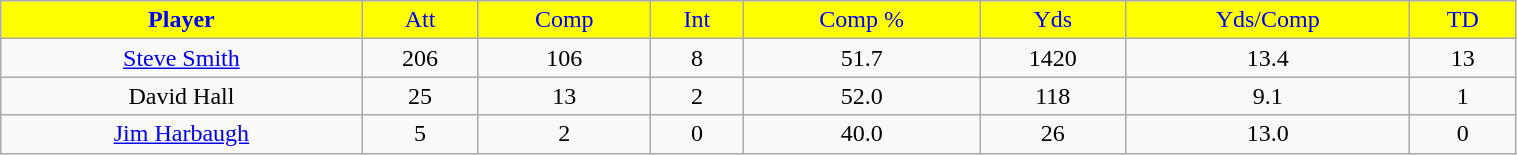<table class="wikitable" width="80%">
<tr align="center"  style="background:yellow;color:blue;">
<td><strong>Player</strong></td>
<td>Att</td>
<td>Comp</td>
<td>Int</td>
<td>Comp %</td>
<td>Yds</td>
<td>Yds/Comp</td>
<td>TD</td>
</tr>
<tr align="center" bgcolor="">
<td><a href='#'>Steve Smith</a></td>
<td>206</td>
<td>106</td>
<td>8</td>
<td>51.7</td>
<td>1420</td>
<td>13.4</td>
<td>13</td>
</tr>
<tr align="center" bgcolor="">
<td>David Hall</td>
<td>25</td>
<td>13</td>
<td>2</td>
<td>52.0</td>
<td>118</td>
<td>9.1</td>
<td>1</td>
</tr>
<tr align="center" bgcolor="">
<td><a href='#'>Jim Harbaugh</a></td>
<td>5</td>
<td>2</td>
<td>0</td>
<td>40.0</td>
<td>26</td>
<td>13.0</td>
<td>0</td>
</tr>
</table>
